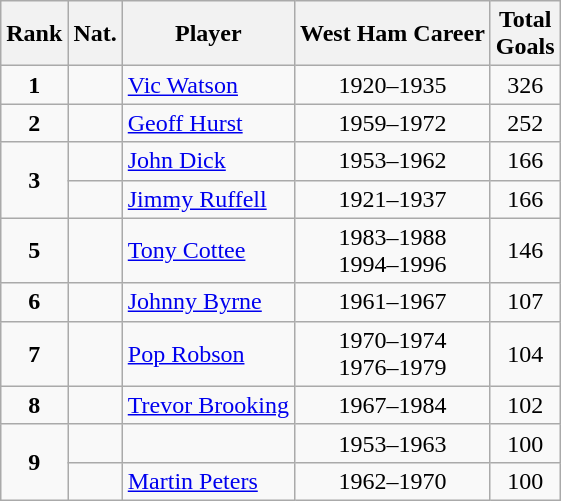<table class="wikitable sortable">
<tr>
<th class="unsortable">Rank</th>
<th class="unsortable">Nat.</th>
<th class="unsortable">Player</th>
<th class="unsortable">West Ham Career</th>
<th>Total <br> Goals</th>
</tr>
<tr>
<td align=center><strong>1</strong></td>
<td align=center></td>
<td><a href='#'>Vic Watson</a></td>
<td align=center>1920–1935</td>
<td align=center>326</td>
</tr>
<tr>
<td align=center><strong>2</strong></td>
<td align=center></td>
<td><a href='#'>Geoff Hurst</a></td>
<td align=center>1959–1972</td>
<td align=center>252</td>
</tr>
<tr>
<td align=center rowspan=2><strong>3</strong></td>
<td align=center></td>
<td><a href='#'>John Dick</a></td>
<td align=center>1953–1962</td>
<td align=center>166</td>
</tr>
<tr>
<td align=center></td>
<td><a href='#'>Jimmy Ruffell</a></td>
<td align=center>1921–1937</td>
<td align=center>166</td>
</tr>
<tr>
<td align=center><strong>5</strong></td>
<td align=center></td>
<td><a href='#'>Tony Cottee</a></td>
<td align=center>1983–1988<br>1994–1996</td>
<td align=center>146</td>
</tr>
<tr>
<td align=center><strong>6</strong></td>
<td align=center></td>
<td><a href='#'>Johnny Byrne</a></td>
<td align=center>1961–1967</td>
<td align=center>107</td>
</tr>
<tr>
<td align=center><strong>7</strong></td>
<td align=center></td>
<td><a href='#'>Pop Robson</a></td>
<td align=center>1970–1974<br>1976–1979</td>
<td align=center>104</td>
</tr>
<tr>
<td align=center><strong>8</strong></td>
<td align=center></td>
<td><a href='#'>Trevor Brooking</a></td>
<td align=center>1967–1984</td>
<td align=center>102</td>
</tr>
<tr>
<td align=center rowspan=2><strong>9</strong></td>
<td align=center></td>
<td></td>
<td align=center>1953–1963</td>
<td align=center>100</td>
</tr>
<tr>
<td align=center></td>
<td><a href='#'>Martin Peters</a></td>
<td align=center>1962–1970</td>
<td align=center>100</td>
</tr>
</table>
